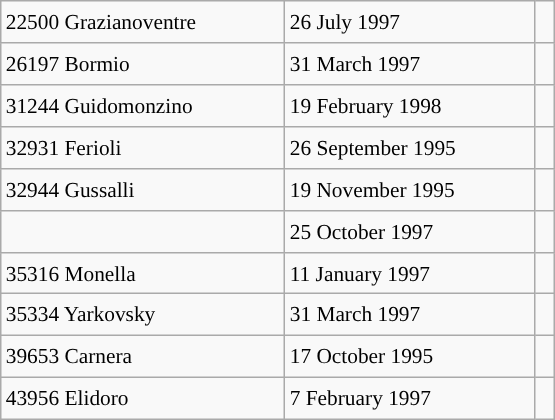<table class="wikitable" style="font-size: 89%; float: left; width: 26em; margin-right: 1em; height: 280px;">
<tr>
<td>22500 Grazianoventre</td>
<td>26 July 1997</td>
<td> </td>
</tr>
<tr>
<td>26197 Bormio</td>
<td>31 March 1997</td>
<td> </td>
</tr>
<tr>
<td>31244 Guidomonzino</td>
<td>19 February 1998</td>
<td> </td>
</tr>
<tr>
<td>32931 Ferioli</td>
<td>26 September 1995</td>
<td> </td>
</tr>
<tr>
<td>32944 Gussalli</td>
<td>19 November 1995</td>
<td> </td>
</tr>
<tr>
<td></td>
<td>25 October 1997</td>
<td> </td>
</tr>
<tr>
<td>35316 Monella</td>
<td>11 January 1997</td>
<td> </td>
</tr>
<tr>
<td>35334 Yarkovsky</td>
<td>31 March 1997</td>
<td> </td>
</tr>
<tr>
<td>39653 Carnera</td>
<td>17 October 1995</td>
<td> </td>
</tr>
<tr>
<td>43956 Elidoro</td>
<td>7 February 1997</td>
<td> </td>
</tr>
</table>
